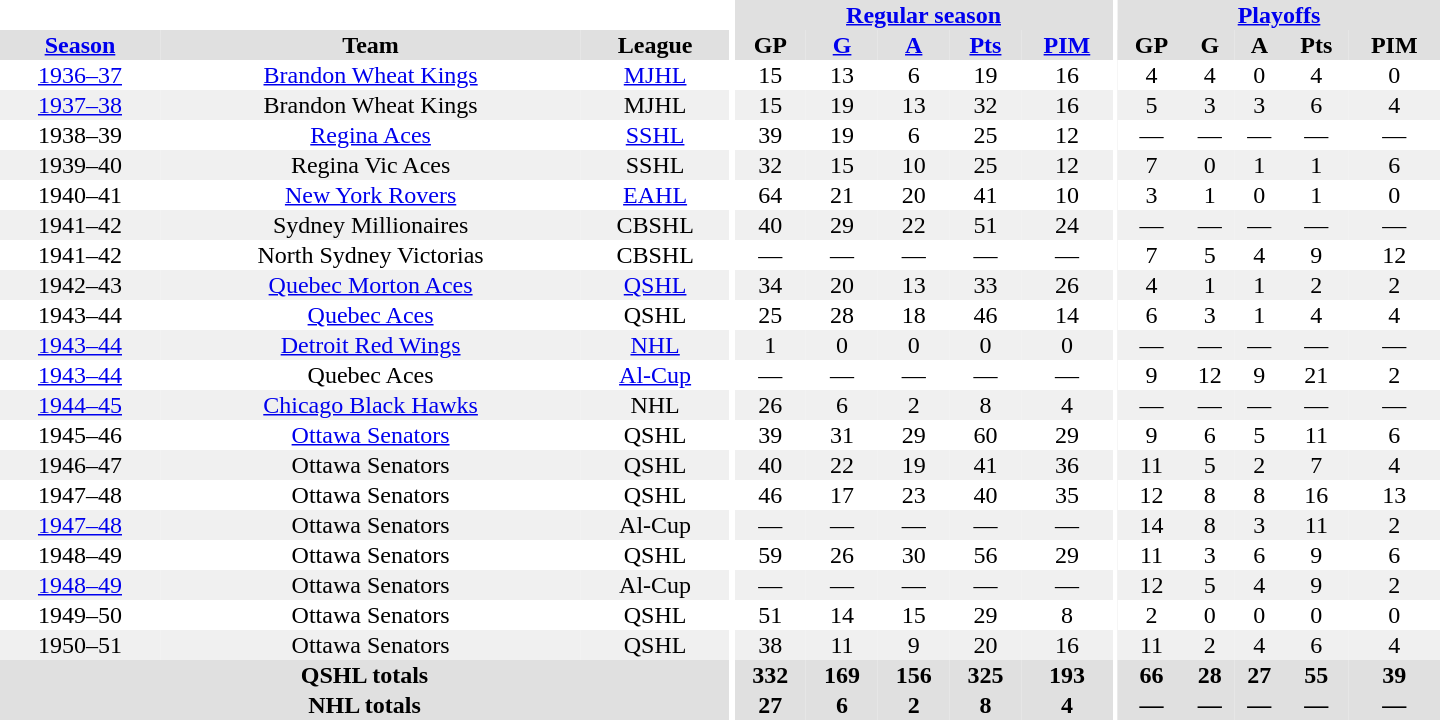<table border="0" cellpadding="1" cellspacing="0" style="text-align:center; width:60em">
<tr bgcolor="#e0e0e0">
<th colspan="3" bgcolor="#ffffff"></th>
<th rowspan="100" bgcolor="#ffffff"></th>
<th colspan="5"><a href='#'>Regular season</a></th>
<th rowspan="100" bgcolor="#ffffff"></th>
<th colspan="5"><a href='#'>Playoffs</a></th>
</tr>
<tr bgcolor="#e0e0e0">
<th><a href='#'>Season</a></th>
<th>Team</th>
<th>League</th>
<th>GP</th>
<th><a href='#'>G</a></th>
<th><a href='#'>A</a></th>
<th><a href='#'>Pts</a></th>
<th><a href='#'>PIM</a></th>
<th>GP</th>
<th>G</th>
<th>A</th>
<th>Pts</th>
<th>PIM</th>
</tr>
<tr>
<td><a href='#'>1936–37</a></td>
<td><a href='#'>Brandon Wheat Kings</a></td>
<td><a href='#'>MJHL</a></td>
<td>15</td>
<td>13</td>
<td>6</td>
<td>19</td>
<td>16</td>
<td>4</td>
<td>4</td>
<td>0</td>
<td>4</td>
<td>0</td>
</tr>
<tr bgcolor="#f0f0f0">
<td><a href='#'>1937–38</a></td>
<td>Brandon Wheat Kings</td>
<td>MJHL</td>
<td>15</td>
<td>19</td>
<td>13</td>
<td>32</td>
<td>16</td>
<td>5</td>
<td>3</td>
<td>3</td>
<td>6</td>
<td>4</td>
</tr>
<tr>
<td>1938–39</td>
<td><a href='#'>Regina Aces</a></td>
<td><a href='#'>SSHL</a></td>
<td>39</td>
<td>19</td>
<td>6</td>
<td>25</td>
<td>12</td>
<td>—</td>
<td>—</td>
<td>—</td>
<td>—</td>
<td>—</td>
</tr>
<tr bgcolor="#f0f0f0">
<td>1939–40</td>
<td>Regina Vic Aces</td>
<td>SSHL</td>
<td>32</td>
<td>15</td>
<td>10</td>
<td>25</td>
<td>12</td>
<td>7</td>
<td>0</td>
<td>1</td>
<td>1</td>
<td>6</td>
</tr>
<tr>
<td>1940–41</td>
<td><a href='#'>New York Rovers</a></td>
<td><a href='#'>EAHL</a></td>
<td>64</td>
<td>21</td>
<td>20</td>
<td>41</td>
<td>10</td>
<td>3</td>
<td>1</td>
<td>0</td>
<td>1</td>
<td>0</td>
</tr>
<tr bgcolor="#f0f0f0">
<td>1941–42</td>
<td>Sydney Millionaires</td>
<td>CBSHL</td>
<td>40</td>
<td>29</td>
<td>22</td>
<td>51</td>
<td>24</td>
<td>—</td>
<td>—</td>
<td>—</td>
<td>—</td>
<td>—</td>
</tr>
<tr>
<td>1941–42</td>
<td>North Sydney Victorias</td>
<td>CBSHL</td>
<td>—</td>
<td>—</td>
<td>—</td>
<td>—</td>
<td>—</td>
<td>7</td>
<td>5</td>
<td>4</td>
<td>9</td>
<td>12</td>
</tr>
<tr bgcolor="#f0f0f0">
<td>1942–43</td>
<td><a href='#'>Quebec Morton Aces</a></td>
<td><a href='#'>QSHL</a></td>
<td>34</td>
<td>20</td>
<td>13</td>
<td>33</td>
<td>26</td>
<td>4</td>
<td>1</td>
<td>1</td>
<td>2</td>
<td>2</td>
</tr>
<tr>
<td>1943–44</td>
<td><a href='#'>Quebec Aces</a></td>
<td>QSHL</td>
<td>25</td>
<td>28</td>
<td>18</td>
<td>46</td>
<td>14</td>
<td>6</td>
<td>3</td>
<td>1</td>
<td>4</td>
<td>4</td>
</tr>
<tr bgcolor="#f0f0f0">
<td><a href='#'>1943–44</a></td>
<td><a href='#'>Detroit Red Wings</a></td>
<td><a href='#'>NHL</a></td>
<td>1</td>
<td>0</td>
<td>0</td>
<td>0</td>
<td>0</td>
<td>—</td>
<td>—</td>
<td>—</td>
<td>—</td>
<td>—</td>
</tr>
<tr>
<td><a href='#'>1943–44</a></td>
<td>Quebec Aces</td>
<td><a href='#'>Al-Cup</a></td>
<td>—</td>
<td>—</td>
<td>—</td>
<td>—</td>
<td>—</td>
<td>9</td>
<td>12</td>
<td>9</td>
<td>21</td>
<td>2</td>
</tr>
<tr bgcolor="#f0f0f0">
<td><a href='#'>1944–45</a></td>
<td><a href='#'>Chicago Black Hawks</a></td>
<td>NHL</td>
<td>26</td>
<td>6</td>
<td>2</td>
<td>8</td>
<td>4</td>
<td>—</td>
<td>—</td>
<td>—</td>
<td>—</td>
<td>—</td>
</tr>
<tr>
<td>1945–46</td>
<td><a href='#'>Ottawa Senators</a></td>
<td>QSHL</td>
<td>39</td>
<td>31</td>
<td>29</td>
<td>60</td>
<td>29</td>
<td>9</td>
<td>6</td>
<td>5</td>
<td>11</td>
<td>6</td>
</tr>
<tr bgcolor="#f0f0f0">
<td>1946–47</td>
<td>Ottawa Senators</td>
<td>QSHL</td>
<td>40</td>
<td>22</td>
<td>19</td>
<td>41</td>
<td>36</td>
<td>11</td>
<td>5</td>
<td>2</td>
<td>7</td>
<td>4</td>
</tr>
<tr>
<td>1947–48</td>
<td>Ottawa Senators</td>
<td>QSHL</td>
<td>46</td>
<td>17</td>
<td>23</td>
<td>40</td>
<td>35</td>
<td>12</td>
<td>8</td>
<td>8</td>
<td>16</td>
<td>13</td>
</tr>
<tr bgcolor="#f0f0f0">
<td><a href='#'>1947–48</a></td>
<td>Ottawa Senators</td>
<td>Al-Cup</td>
<td>—</td>
<td>—</td>
<td>—</td>
<td>—</td>
<td>—</td>
<td>14</td>
<td>8</td>
<td>3</td>
<td>11</td>
<td>2</td>
</tr>
<tr>
<td>1948–49</td>
<td>Ottawa Senators</td>
<td>QSHL</td>
<td>59</td>
<td>26</td>
<td>30</td>
<td>56</td>
<td>29</td>
<td>11</td>
<td>3</td>
<td>6</td>
<td>9</td>
<td>6</td>
</tr>
<tr bgcolor="#f0f0f0">
<td><a href='#'>1948–49</a></td>
<td>Ottawa Senators</td>
<td>Al-Cup</td>
<td>—</td>
<td>—</td>
<td>—</td>
<td>—</td>
<td>—</td>
<td>12</td>
<td>5</td>
<td>4</td>
<td>9</td>
<td>2</td>
</tr>
<tr>
<td>1949–50</td>
<td>Ottawa Senators</td>
<td>QSHL</td>
<td>51</td>
<td>14</td>
<td>15</td>
<td>29</td>
<td>8</td>
<td>2</td>
<td>0</td>
<td>0</td>
<td>0</td>
<td>0</td>
</tr>
<tr bgcolor="#f0f0f0">
<td>1950–51</td>
<td>Ottawa Senators</td>
<td>QSHL</td>
<td>38</td>
<td>11</td>
<td>9</td>
<td>20</td>
<td>16</td>
<td>11</td>
<td>2</td>
<td>4</td>
<td>6</td>
<td>4</td>
</tr>
<tr bgcolor="#e0e0e0">
<th colspan="3">QSHL totals</th>
<th>332</th>
<th>169</th>
<th>156</th>
<th>325</th>
<th>193</th>
<th>66</th>
<th>28</th>
<th>27</th>
<th>55</th>
<th>39</th>
</tr>
<tr bgcolor="#e0e0e0">
<th colspan="3">NHL totals</th>
<th>27</th>
<th>6</th>
<th>2</th>
<th>8</th>
<th>4</th>
<th>—</th>
<th>—</th>
<th>—</th>
<th>—</th>
<th>—</th>
</tr>
</table>
